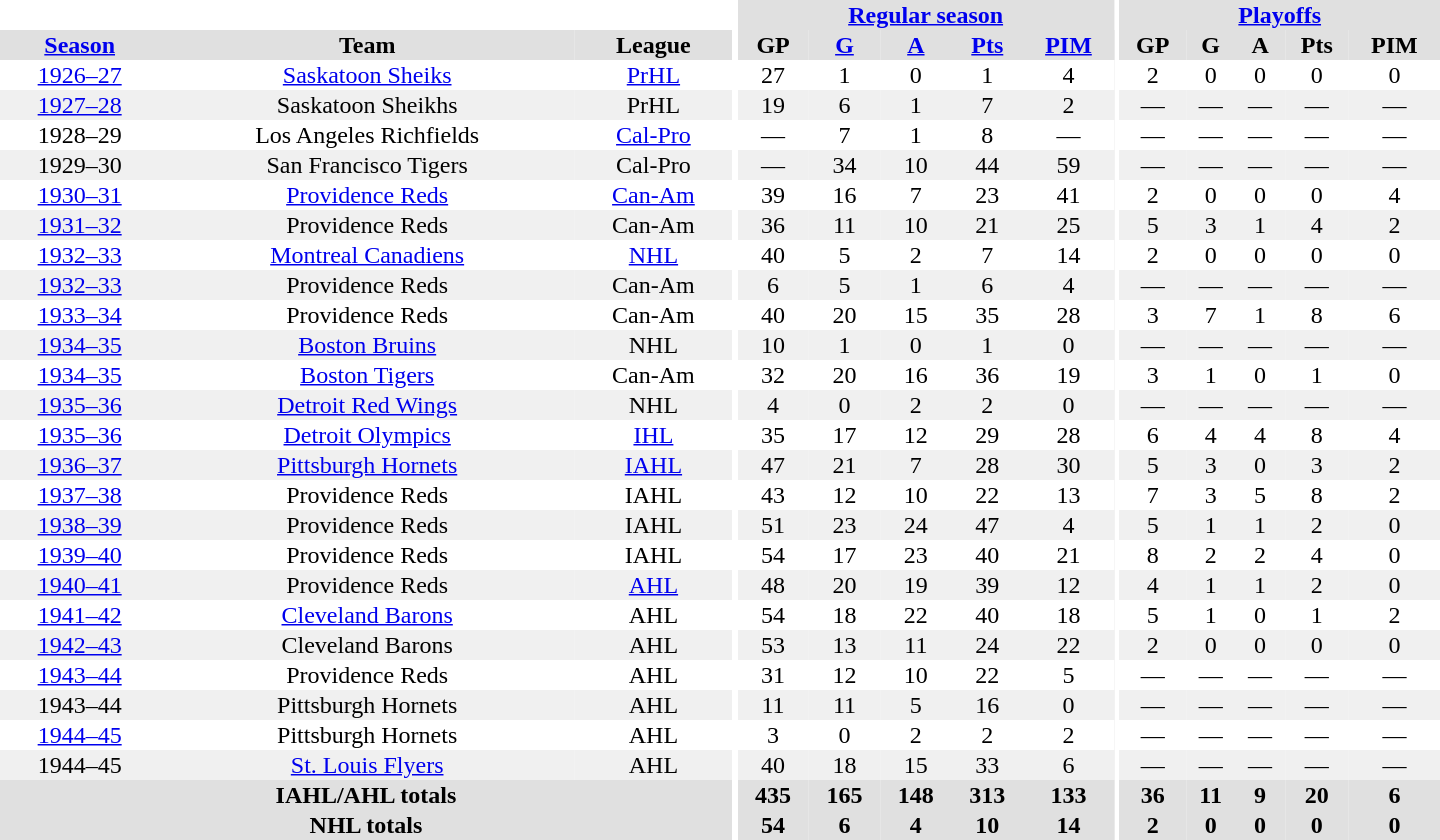<table border="0" cellpadding="1" cellspacing="0" style="text-align:center; width:60em">
<tr bgcolor="#e0e0e0">
<th colspan="3" bgcolor="#ffffff"></th>
<th rowspan="100" bgcolor="#ffffff"></th>
<th colspan="5"><a href='#'>Regular season</a></th>
<th rowspan="100" bgcolor="#ffffff"></th>
<th colspan="5"><a href='#'>Playoffs</a></th>
</tr>
<tr bgcolor="#e0e0e0">
<th><a href='#'>Season</a></th>
<th>Team</th>
<th>League</th>
<th>GP</th>
<th><a href='#'>G</a></th>
<th><a href='#'>A</a></th>
<th><a href='#'>Pts</a></th>
<th><a href='#'>PIM</a></th>
<th>GP</th>
<th>G</th>
<th>A</th>
<th>Pts</th>
<th>PIM</th>
</tr>
<tr>
<td><a href='#'>1926–27</a></td>
<td><a href='#'>Saskatoon Sheiks</a></td>
<td><a href='#'>PrHL</a></td>
<td>27</td>
<td>1</td>
<td>0</td>
<td>1</td>
<td>4</td>
<td>2</td>
<td>0</td>
<td>0</td>
<td>0</td>
<td>0</td>
</tr>
<tr bgcolor="#f0f0f0">
<td><a href='#'>1927–28</a></td>
<td>Saskatoon Sheikhs</td>
<td>PrHL</td>
<td>19</td>
<td>6</td>
<td>1</td>
<td>7</td>
<td>2</td>
<td>—</td>
<td>—</td>
<td>—</td>
<td>—</td>
<td>—</td>
</tr>
<tr>
<td>1928–29</td>
<td>Los Angeles Richfields</td>
<td><a href='#'>Cal-Pro</a></td>
<td>—</td>
<td>7</td>
<td>1</td>
<td>8</td>
<td>—</td>
<td>—</td>
<td>—</td>
<td>—</td>
<td>—</td>
<td>—</td>
</tr>
<tr bgcolor="#f0f0f0">
<td>1929–30</td>
<td>San Francisco Tigers</td>
<td>Cal-Pro</td>
<td>—</td>
<td>34</td>
<td>10</td>
<td>44</td>
<td>59</td>
<td>—</td>
<td>—</td>
<td>—</td>
<td>—</td>
<td>—</td>
</tr>
<tr>
<td><a href='#'>1930–31</a></td>
<td><a href='#'>Providence Reds</a></td>
<td><a href='#'>Can-Am</a></td>
<td>39</td>
<td>16</td>
<td>7</td>
<td>23</td>
<td>41</td>
<td>2</td>
<td>0</td>
<td>0</td>
<td>0</td>
<td>4</td>
</tr>
<tr bgcolor="#f0f0f0">
<td><a href='#'>1931–32</a></td>
<td>Providence Reds</td>
<td>Can-Am</td>
<td>36</td>
<td>11</td>
<td>10</td>
<td>21</td>
<td>25</td>
<td>5</td>
<td>3</td>
<td>1</td>
<td>4</td>
<td>2</td>
</tr>
<tr>
<td><a href='#'>1932–33</a></td>
<td><a href='#'>Montreal Canadiens</a></td>
<td><a href='#'>NHL</a></td>
<td>40</td>
<td>5</td>
<td>2</td>
<td>7</td>
<td>14</td>
<td>2</td>
<td>0</td>
<td>0</td>
<td>0</td>
<td>0</td>
</tr>
<tr bgcolor="#f0f0f0">
<td><a href='#'>1932–33</a></td>
<td>Providence Reds</td>
<td>Can-Am</td>
<td>6</td>
<td>5</td>
<td>1</td>
<td>6</td>
<td>4</td>
<td>—</td>
<td>—</td>
<td>—</td>
<td>—</td>
<td>—</td>
</tr>
<tr>
<td><a href='#'>1933–34</a></td>
<td>Providence Reds</td>
<td>Can-Am</td>
<td>40</td>
<td>20</td>
<td>15</td>
<td>35</td>
<td>28</td>
<td>3</td>
<td>7</td>
<td>1</td>
<td>8</td>
<td>6</td>
</tr>
<tr bgcolor="#f0f0f0">
<td><a href='#'>1934–35</a></td>
<td><a href='#'>Boston Bruins</a></td>
<td>NHL</td>
<td>10</td>
<td>1</td>
<td>0</td>
<td>1</td>
<td>0</td>
<td>—</td>
<td>—</td>
<td>—</td>
<td>—</td>
<td>—</td>
</tr>
<tr>
<td><a href='#'>1934–35</a></td>
<td><a href='#'>Boston Tigers</a></td>
<td>Can-Am</td>
<td>32</td>
<td>20</td>
<td>16</td>
<td>36</td>
<td>19</td>
<td>3</td>
<td>1</td>
<td>0</td>
<td>1</td>
<td>0</td>
</tr>
<tr bgcolor="#f0f0f0">
<td><a href='#'>1935–36</a></td>
<td><a href='#'>Detroit Red Wings</a></td>
<td>NHL</td>
<td>4</td>
<td>0</td>
<td>2</td>
<td>2</td>
<td>0</td>
<td>—</td>
<td>—</td>
<td>—</td>
<td>—</td>
<td>—</td>
</tr>
<tr>
<td><a href='#'>1935–36</a></td>
<td><a href='#'>Detroit Olympics</a></td>
<td><a href='#'>IHL</a></td>
<td>35</td>
<td>17</td>
<td>12</td>
<td>29</td>
<td>28</td>
<td>6</td>
<td>4</td>
<td>4</td>
<td>8</td>
<td>4</td>
</tr>
<tr bgcolor="#f0f0f0">
<td><a href='#'>1936–37</a></td>
<td><a href='#'>Pittsburgh Hornets</a></td>
<td><a href='#'>IAHL</a></td>
<td>47</td>
<td>21</td>
<td>7</td>
<td>28</td>
<td>30</td>
<td>5</td>
<td>3</td>
<td>0</td>
<td>3</td>
<td>2</td>
</tr>
<tr>
<td><a href='#'>1937–38</a></td>
<td>Providence Reds</td>
<td>IAHL</td>
<td>43</td>
<td>12</td>
<td>10</td>
<td>22</td>
<td>13</td>
<td>7</td>
<td>3</td>
<td>5</td>
<td>8</td>
<td>2</td>
</tr>
<tr bgcolor="#f0f0f0">
<td><a href='#'>1938–39</a></td>
<td>Providence Reds</td>
<td>IAHL</td>
<td>51</td>
<td>23</td>
<td>24</td>
<td>47</td>
<td>4</td>
<td>5</td>
<td>1</td>
<td>1</td>
<td>2</td>
<td>0</td>
</tr>
<tr>
<td><a href='#'>1939–40</a></td>
<td>Providence Reds</td>
<td>IAHL</td>
<td>54</td>
<td>17</td>
<td>23</td>
<td>40</td>
<td>21</td>
<td>8</td>
<td>2</td>
<td>2</td>
<td>4</td>
<td>0</td>
</tr>
<tr bgcolor="#f0f0f0">
<td><a href='#'>1940–41</a></td>
<td>Providence Reds</td>
<td><a href='#'>AHL</a></td>
<td>48</td>
<td>20</td>
<td>19</td>
<td>39</td>
<td>12</td>
<td>4</td>
<td>1</td>
<td>1</td>
<td>2</td>
<td>0</td>
</tr>
<tr>
<td><a href='#'>1941–42</a></td>
<td><a href='#'>Cleveland Barons</a></td>
<td>AHL</td>
<td>54</td>
<td>18</td>
<td>22</td>
<td>40</td>
<td>18</td>
<td>5</td>
<td>1</td>
<td>0</td>
<td>1</td>
<td>2</td>
</tr>
<tr bgcolor="#f0f0f0">
<td><a href='#'>1942–43</a></td>
<td>Cleveland Barons</td>
<td>AHL</td>
<td>53</td>
<td>13</td>
<td>11</td>
<td>24</td>
<td>22</td>
<td>2</td>
<td>0</td>
<td>0</td>
<td>0</td>
<td>0</td>
</tr>
<tr>
<td><a href='#'>1943–44</a></td>
<td>Providence Reds</td>
<td>AHL</td>
<td>31</td>
<td>12</td>
<td>10</td>
<td>22</td>
<td>5</td>
<td>—</td>
<td>—</td>
<td>—</td>
<td>—</td>
<td>—</td>
</tr>
<tr bgcolor="#f0f0f0">
<td>1943–44</td>
<td>Pittsburgh Hornets</td>
<td>AHL</td>
<td>11</td>
<td>11</td>
<td>5</td>
<td>16</td>
<td>0</td>
<td>—</td>
<td>—</td>
<td>—</td>
<td>—</td>
<td>—</td>
</tr>
<tr>
<td><a href='#'>1944–45</a></td>
<td>Pittsburgh Hornets</td>
<td>AHL</td>
<td>3</td>
<td>0</td>
<td>2</td>
<td>2</td>
<td>2</td>
<td>—</td>
<td>—</td>
<td>—</td>
<td>—</td>
<td>—</td>
</tr>
<tr bgcolor="#f0f0f0">
<td>1944–45</td>
<td><a href='#'>St. Louis Flyers</a></td>
<td>AHL</td>
<td>40</td>
<td>18</td>
<td>15</td>
<td>33</td>
<td>6</td>
<td>—</td>
<td>—</td>
<td>—</td>
<td>—</td>
<td>—</td>
</tr>
<tr bgcolor="#e0e0e0">
<th colspan="3">IAHL/AHL totals</th>
<th>435</th>
<th>165</th>
<th>148</th>
<th>313</th>
<th>133</th>
<th>36</th>
<th>11</th>
<th>9</th>
<th>20</th>
<th>6</th>
</tr>
<tr bgcolor="#e0e0e0">
<th colspan="3">NHL totals</th>
<th>54</th>
<th>6</th>
<th>4</th>
<th>10</th>
<th>14</th>
<th>2</th>
<th>0</th>
<th>0</th>
<th>0</th>
<th>0</th>
</tr>
</table>
